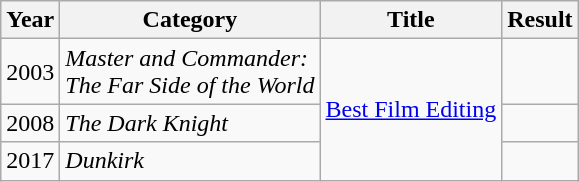<table class="wikitable">
<tr>
<th>Year</th>
<th>Category</th>
<th>Title</th>
<th>Result</th>
</tr>
<tr>
<td>2003</td>
<td><em>Master and Commander:<br>The Far Side of the World</em></td>
<td rowspan=3><a href='#'>Best Film Editing</a></td>
<td></td>
</tr>
<tr>
<td>2008</td>
<td><em>The Dark Knight</em></td>
<td></td>
</tr>
<tr>
<td>2017</td>
<td><em>Dunkirk</em></td>
<td></td>
</tr>
</table>
